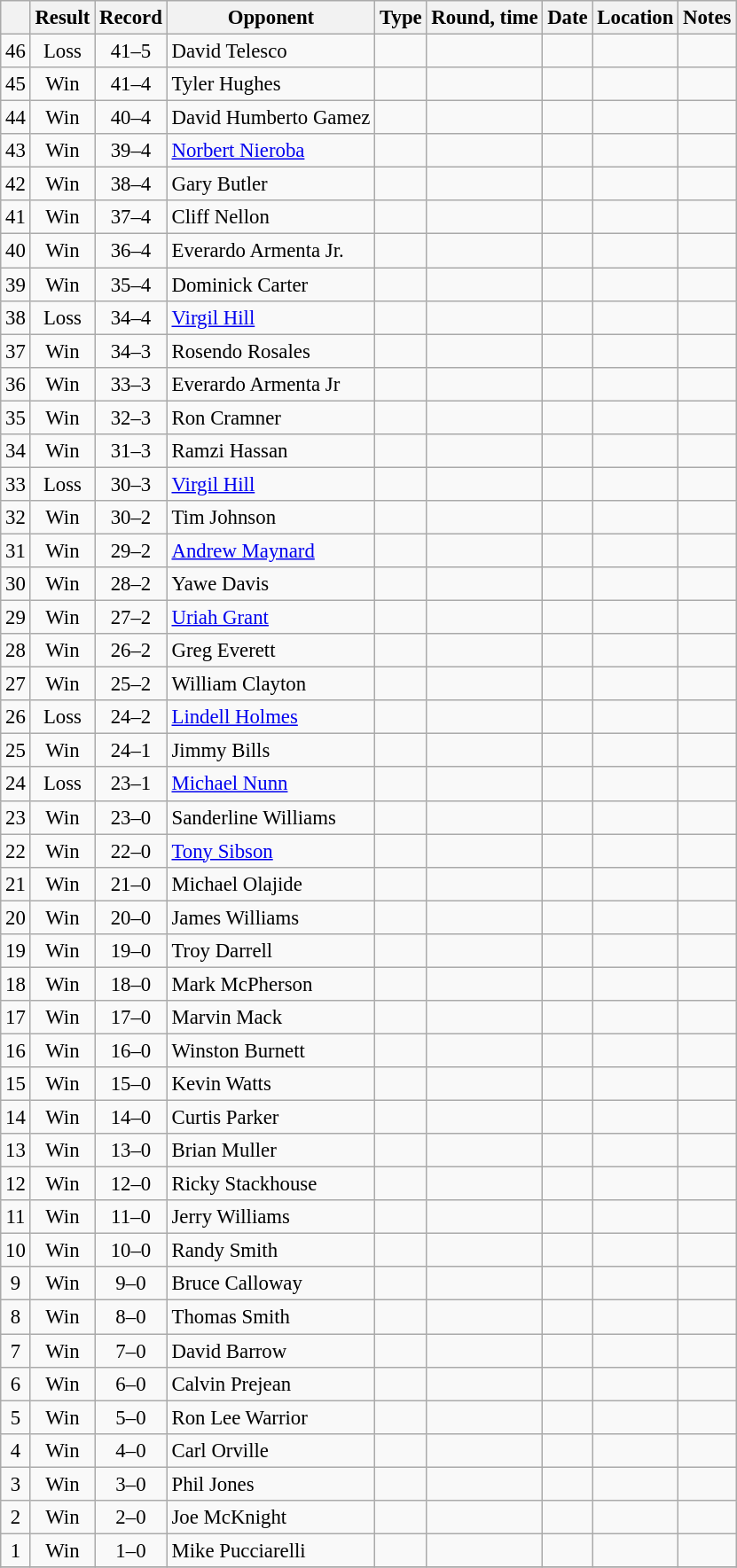<table class="wikitable" style="text-align:center; font-size:95%">
<tr>
<th></th>
<th>Result</th>
<th>Record</th>
<th>Opponent</th>
<th>Type</th>
<th>Round, time</th>
<th>Date</th>
<th>Location</th>
<th>Notes</th>
</tr>
<tr>
<td>46</td>
<td>Loss</td>
<td>41–5</td>
<td align=left> David Telesco</td>
<td></td>
<td></td>
<td></td>
<td align=left> </td>
<td align=left></td>
</tr>
<tr>
<td>45</td>
<td>Win</td>
<td>41–4</td>
<td align=left> Tyler Hughes</td>
<td></td>
<td></td>
<td></td>
<td align=left> </td>
<td align=left></td>
</tr>
<tr>
<td>44</td>
<td>Win</td>
<td>40–4</td>
<td align=left> David Humberto Gamez</td>
<td></td>
<td></td>
<td></td>
<td align=left> </td>
<td align=left></td>
</tr>
<tr>
<td>43</td>
<td>Win</td>
<td>39–4</td>
<td align=left> <a href='#'>Norbert Nieroba</a></td>
<td></td>
<td></td>
<td></td>
<td align=left> </td>
<td align=left></td>
</tr>
<tr>
<td>42</td>
<td>Win</td>
<td>38–4</td>
<td align=left> Gary Butler</td>
<td></td>
<td></td>
<td></td>
<td align=left> </td>
<td align=left></td>
</tr>
<tr>
<td>41</td>
<td>Win</td>
<td>37–4</td>
<td align=left> Cliff Nellon</td>
<td></td>
<td></td>
<td></td>
<td align=left> </td>
<td align=left></td>
</tr>
<tr>
<td>40</td>
<td>Win</td>
<td>36–4</td>
<td align=left> Everardo Armenta Jr.</td>
<td></td>
<td></td>
<td></td>
<td align=left> </td>
<td align=left></td>
</tr>
<tr>
<td>39</td>
<td>Win</td>
<td>35–4</td>
<td align=left> Dominick Carter</td>
<td></td>
<td></td>
<td></td>
<td align=left> </td>
<td align=left></td>
</tr>
<tr>
<td>38</td>
<td>Loss</td>
<td>34–4</td>
<td align=left> <a href='#'>Virgil Hill</a></td>
<td></td>
<td></td>
<td></td>
<td align=left> </td>
<td align=left></td>
</tr>
<tr>
<td>37</td>
<td>Win</td>
<td>34–3</td>
<td align=left> Rosendo Rosales</td>
<td></td>
<td></td>
<td></td>
<td align=left> </td>
<td align=left></td>
</tr>
<tr>
<td>36</td>
<td>Win</td>
<td>33–3</td>
<td align=left> Everardo Armenta Jr</td>
<td></td>
<td></td>
<td></td>
<td align=left> </td>
<td align=left></td>
</tr>
<tr>
<td>35</td>
<td>Win</td>
<td>32–3</td>
<td align=left> Ron Cramner</td>
<td></td>
<td></td>
<td></td>
<td align=left> </td>
<td align=left></td>
</tr>
<tr>
<td>34</td>
<td>Win</td>
<td>31–3</td>
<td align=left> Ramzi Hassan</td>
<td></td>
<td></td>
<td></td>
<td align=left> </td>
<td align=left></td>
</tr>
<tr>
<td>33</td>
<td>Loss</td>
<td>30–3</td>
<td align=left> <a href='#'>Virgil Hill</a></td>
<td></td>
<td></td>
<td></td>
<td align=left> </td>
<td align=left></td>
</tr>
<tr>
<td>32</td>
<td>Win</td>
<td>30–2</td>
<td align=left> Tim Johnson</td>
<td></td>
<td></td>
<td></td>
<td align=left> </td>
<td align=left></td>
</tr>
<tr>
<td>31</td>
<td>Win</td>
<td>29–2</td>
<td align=left> <a href='#'>Andrew Maynard</a></td>
<td></td>
<td></td>
<td></td>
<td align=left> </td>
<td align=left></td>
</tr>
<tr>
<td>30</td>
<td>Win</td>
<td>28–2</td>
<td align=left> Yawe Davis</td>
<td></td>
<td></td>
<td></td>
<td align=left> </td>
<td align=left></td>
</tr>
<tr>
<td>29</td>
<td>Win</td>
<td>27–2</td>
<td align=left> <a href='#'>Uriah Grant</a></td>
<td></td>
<td></td>
<td></td>
<td align=left> </td>
<td align=left></td>
</tr>
<tr>
<td>28</td>
<td>Win</td>
<td>26–2</td>
<td align=left> Greg Everett</td>
<td></td>
<td></td>
<td></td>
<td align=left> </td>
<td align=left></td>
</tr>
<tr>
<td>27</td>
<td>Win</td>
<td>25–2</td>
<td align=left> William Clayton</td>
<td></td>
<td></td>
<td></td>
<td align=left> </td>
<td align=left></td>
</tr>
<tr>
<td>26</td>
<td>Loss</td>
<td>24–2</td>
<td align=left> <a href='#'>Lindell Holmes</a></td>
<td></td>
<td></td>
<td></td>
<td align=left> </td>
<td align=left></td>
</tr>
<tr>
<td>25</td>
<td>Win</td>
<td>24–1</td>
<td align=left> Jimmy Bills</td>
<td></td>
<td></td>
<td></td>
<td align=left> </td>
<td align=left></td>
</tr>
<tr>
<td>24</td>
<td>Loss</td>
<td>23–1</td>
<td align=left> <a href='#'>Michael Nunn</a></td>
<td></td>
<td></td>
<td></td>
<td align=left> </td>
<td align=left></td>
</tr>
<tr>
<td>23</td>
<td>Win</td>
<td>23–0</td>
<td align=left> Sanderline Williams</td>
<td></td>
<td></td>
<td></td>
<td align=left> </td>
<td align=left></td>
</tr>
<tr>
<td>22</td>
<td>Win</td>
<td>22–0</td>
<td align=left> <a href='#'>Tony Sibson</a></td>
<td></td>
<td></td>
<td></td>
<td align=left> </td>
<td align=left></td>
</tr>
<tr>
<td>21</td>
<td>Win</td>
<td>21–0</td>
<td align=left> Michael Olajide</td>
<td></td>
<td></td>
<td></td>
<td align=left> </td>
<td align=left></td>
</tr>
<tr>
<td>20</td>
<td>Win</td>
<td>20–0</td>
<td align=left> James Williams</td>
<td></td>
<td></td>
<td></td>
<td align=left> </td>
<td align=left></td>
</tr>
<tr>
<td>19</td>
<td>Win</td>
<td>19–0</td>
<td align=left> Troy Darrell</td>
<td></td>
<td></td>
<td></td>
<td align=left> </td>
<td align=left></td>
</tr>
<tr>
<td>18</td>
<td>Win</td>
<td>18–0</td>
<td align=left> Mark McPherson</td>
<td></td>
<td></td>
<td></td>
<td align=left> </td>
<td align=left></td>
</tr>
<tr>
<td>17</td>
<td>Win</td>
<td>17–0</td>
<td align=left> Marvin Mack</td>
<td></td>
<td></td>
<td></td>
<td align=left> </td>
<td align=left></td>
</tr>
<tr>
<td>16</td>
<td>Win</td>
<td>16–0</td>
<td align=left> Winston Burnett</td>
<td></td>
<td></td>
<td></td>
<td align=left> </td>
<td align=left></td>
</tr>
<tr>
<td>15</td>
<td>Win</td>
<td>15–0</td>
<td align=left> Kevin Watts</td>
<td></td>
<td></td>
<td></td>
<td align=left> </td>
<td align=left></td>
</tr>
<tr>
<td>14</td>
<td>Win</td>
<td>14–0</td>
<td align=left> Curtis Parker</td>
<td></td>
<td></td>
<td></td>
<td align=left> </td>
<td align=left></td>
</tr>
<tr>
<td>13</td>
<td>Win</td>
<td>13–0</td>
<td align=left> Brian Muller</td>
<td></td>
<td></td>
<td></td>
<td align=left> </td>
<td align=left></td>
</tr>
<tr>
<td>12</td>
<td>Win</td>
<td>12–0</td>
<td align=left> Ricky Stackhouse</td>
<td></td>
<td></td>
<td></td>
<td align=left> </td>
<td align=left></td>
</tr>
<tr>
<td>11</td>
<td>Win</td>
<td>11–0</td>
<td align=left> Jerry Williams</td>
<td></td>
<td></td>
<td></td>
<td align=left> </td>
<td align=left></td>
</tr>
<tr>
<td>10</td>
<td>Win</td>
<td>10–0</td>
<td align=left> Randy Smith</td>
<td></td>
<td></td>
<td></td>
<td align=left> </td>
<td align=left></td>
</tr>
<tr>
<td>9</td>
<td>Win</td>
<td>9–0</td>
<td align=left> Bruce Calloway</td>
<td></td>
<td></td>
<td></td>
<td align=left> </td>
<td align=left></td>
</tr>
<tr>
<td>8</td>
<td>Win</td>
<td>8–0</td>
<td align=left> Thomas Smith</td>
<td></td>
<td></td>
<td></td>
<td align=left> </td>
<td align=left></td>
</tr>
<tr>
<td>7</td>
<td>Win</td>
<td>7–0</td>
<td align=left> David Barrow</td>
<td></td>
<td></td>
<td></td>
<td align=left> </td>
<td align=left></td>
</tr>
<tr>
<td>6</td>
<td>Win</td>
<td>6–0</td>
<td align=left> Calvin Prejean</td>
<td></td>
<td></td>
<td></td>
<td align=left> </td>
<td align=left></td>
</tr>
<tr>
<td>5</td>
<td>Win</td>
<td>5–0</td>
<td align=left> Ron Lee Warrior</td>
<td></td>
<td></td>
<td></td>
<td align=left> </td>
<td align=left></td>
</tr>
<tr>
<td>4</td>
<td>Win</td>
<td>4–0</td>
<td align=left> Carl Orville</td>
<td></td>
<td></td>
<td></td>
<td align=left> </td>
<td align=left></td>
</tr>
<tr>
<td>3</td>
<td>Win</td>
<td>3–0</td>
<td align=left> Phil Jones</td>
<td></td>
<td></td>
<td></td>
<td align=left> </td>
<td align=left></td>
</tr>
<tr>
<td>2</td>
<td>Win</td>
<td>2–0</td>
<td align=left> Joe McKnight</td>
<td></td>
<td></td>
<td></td>
<td align=left> </td>
<td align=left></td>
</tr>
<tr>
<td>1</td>
<td>Win</td>
<td>1–0</td>
<td align=left> Mike Pucciarelli</td>
<td></td>
<td></td>
<td></td>
<td align=left> </td>
<td align=left></td>
</tr>
<tr>
</tr>
</table>
